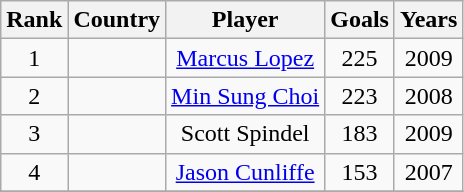<table class="wikitable" style="text-align:center;">
<tr>
<th>Rank</th>
<th>Country</th>
<th>Player</th>
<th>Goals</th>
<th>Years</th>
</tr>
<tr>
<td>1</td>
<td></td>
<td><a href='#'>Marcus Lopez</a></td>
<td>225</td>
<td>2009</td>
</tr>
<tr>
<td>2</td>
<td></td>
<td><a href='#'>Min Sung Choi</a></td>
<td>223</td>
<td>2008</td>
</tr>
<tr>
<td>3</td>
<td></td>
<td>Scott Spindel</td>
<td>183</td>
<td>2009</td>
</tr>
<tr>
<td>4</td>
<td></td>
<td><a href='#'>Jason Cunliffe</a></td>
<td>153</td>
<td>2007</td>
</tr>
<tr>
</tr>
</table>
